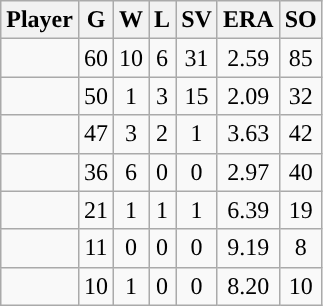<table class="wikitable sortable">
<tr>
<th>Player</th>
<th>G</th>
<th>W</th>
<th>L</th>
<th>SV</th>
<th>ERA</th>
<th>SO</th>
</tr>
<tr align="center">
<td></td>
<td>60</td>
<td>10</td>
<td>6</td>
<td>31</td>
<td>2.59</td>
<td>85</td>
</tr>
<tr align="center">
<td></td>
<td>50</td>
<td>1</td>
<td>3</td>
<td>15</td>
<td>2.09</td>
<td>32</td>
</tr>
<tr align="center">
<td></td>
<td>47</td>
<td>3</td>
<td>2</td>
<td>1</td>
<td>3.63</td>
<td>42</td>
</tr>
<tr align="center">
<td></td>
<td>36</td>
<td>6</td>
<td>0</td>
<td>0</td>
<td>2.97</td>
<td>40</td>
</tr>
<tr align="center">
<td></td>
<td>21</td>
<td>1</td>
<td>1</td>
<td>1</td>
<td>6.39</td>
<td>19</td>
</tr>
<tr align="center">
<td></td>
<td>11</td>
<td>0</td>
<td>0</td>
<td>0</td>
<td>9.19</td>
<td>8</td>
</tr>
<tr align="center">
<td></td>
<td>10</td>
<td>1</td>
<td>0</td>
<td>0</td>
<td>8.20</td>
<td>10</td>
</tr>
</table>
